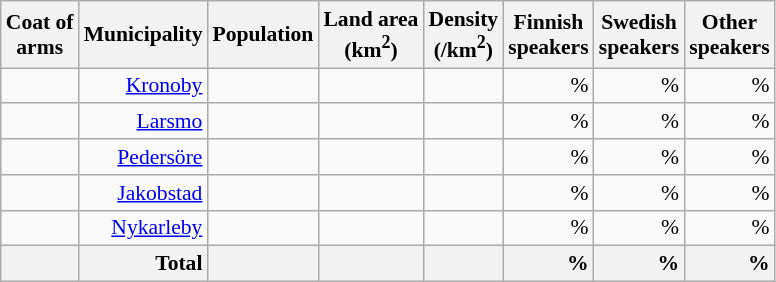<table class="wikitable sortable" style="font-size: 90%; text-align: right; line-height: normal">
<tr>
<th class="unsortable">Coat of<br>arms</th>
<th>Municipality</th>
<th>Population</th>
<th>Land area<br>(km<sup>2</sup>)</th>
<th>Density<br>(/km<sup>2</sup>)</th>
<th>Finnish<br>speakers</th>
<th>Swedish<br>speakers</th>
<th>Other<br>speakers</th>
</tr>
<tr>
<td></td>
<td><a href='#'>Kronoby</a></td>
<td></td>
<td></td>
<td></td>
<td> %</td>
<td> %</td>
<td> %</td>
</tr>
<tr>
<td></td>
<td><a href='#'>Larsmo</a></td>
<td></td>
<td></td>
<td></td>
<td> %</td>
<td> %</td>
<td> %</td>
</tr>
<tr>
<td></td>
<td><a href='#'>Pedersöre</a></td>
<td></td>
<td></td>
<td></td>
<td> %</td>
<td> %</td>
<td> %</td>
</tr>
<tr>
<td></td>
<td><a href='#'>Jakobstad</a></td>
<td></td>
<td></td>
<td></td>
<td> %</td>
<td> %</td>
<td> %</td>
</tr>
<tr>
<td></td>
<td><a href='#'>Nykarleby</a></td>
<td></td>
<td></td>
<td></td>
<td> %</td>
<td> %</td>
<td> %</td>
</tr>
<tr>
<th></th>
<th + style=text-align:right><strong>Total</strong></th>
<th + style=text-align:right></th>
<th + style=text-align:right></th>
<th + style=text-align:right></th>
<th !+ style=text-align:right> %</th>
<th !+ style=text-align:right> %</th>
<th !+ style=text-align:right> %</th>
</tr>
</table>
